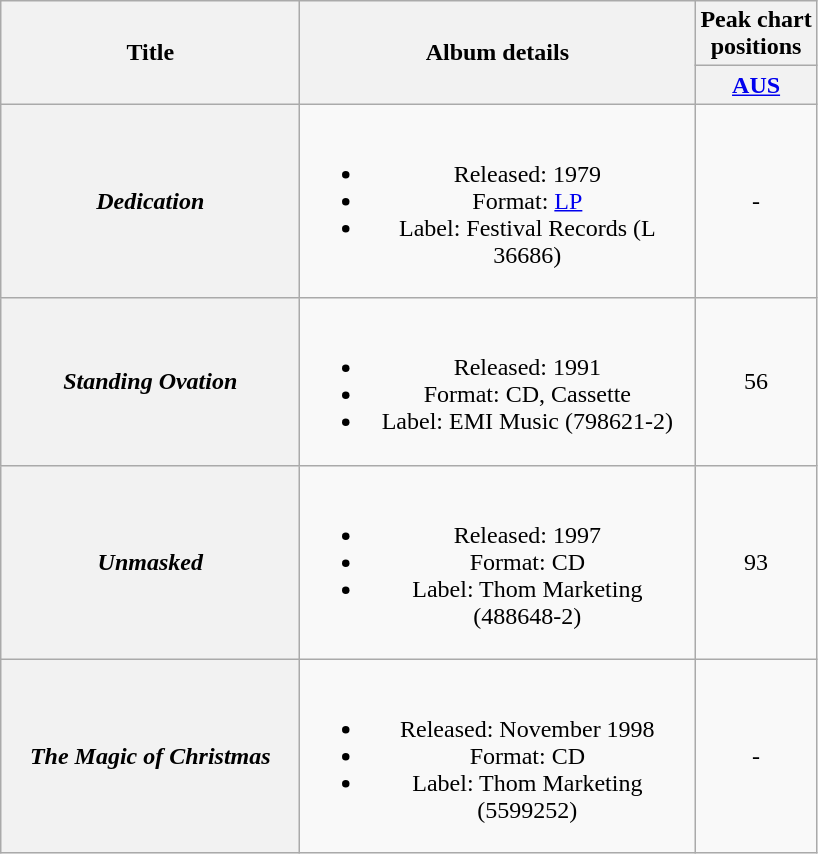<table class="wikitable plainrowheaders" style="text-align:center;" border="1">
<tr>
<th scope="col" rowspan="2" style="width:12em;">Title</th>
<th scope="col" rowspan="2" style="width:16em;">Album details</th>
<th scope="col" colspan="1">Peak chart<br>positions</th>
</tr>
<tr>
<th scope="col" style="text-align:center;"><a href='#'>AUS</a><br></th>
</tr>
<tr>
<th scope="row"><em>Dedication</em></th>
<td><br><ul><li>Released: 1979</li><li>Format: <a href='#'>LP</a></li><li>Label: Festival Records (L 36686)</li></ul></td>
<td align="center">-</td>
</tr>
<tr>
<th scope="row"><em>Standing Ovation</em></th>
<td><br><ul><li>Released: 1991</li><li>Format: CD, Cassette</li><li>Label: EMI Music (798621-2)</li></ul></td>
<td align="center">56</td>
</tr>
<tr>
<th scope="row"><em>Unmasked</em></th>
<td><br><ul><li>Released: 1997</li><li>Format: CD</li><li>Label: Thom Marketing (488648-2)</li></ul></td>
<td align="center">93</td>
</tr>
<tr>
<th scope="row"><em>The Magic of Christmas</em></th>
<td><br><ul><li>Released: November 1998</li><li>Format: CD</li><li>Label: Thom Marketing (5599252)</li></ul></td>
<td align="center">-</td>
</tr>
</table>
